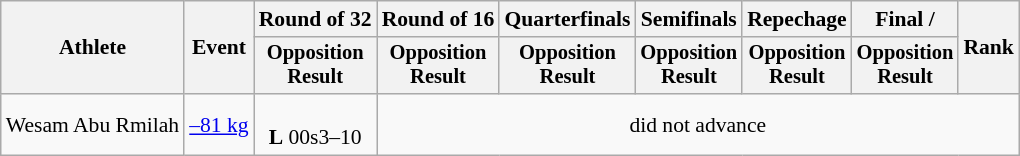<table class=wikitable style=font-size:90%;text-align:center>
<tr>
<th rowspan="2">Athlete</th>
<th rowspan="2">Event</th>
<th>Round of 32</th>
<th>Round of 16</th>
<th>Quarterfinals</th>
<th>Semifinals</th>
<th>Repechage</th>
<th>Final / </th>
<th rowspan=2>Rank</th>
</tr>
<tr style="font-size:95%">
<th>Opposition<br>Result</th>
<th>Opposition<br>Result</th>
<th>Opposition<br>Result</th>
<th>Opposition<br>Result</th>
<th>Opposition<br>Result</th>
<th>Opposition<br>Result</th>
</tr>
<tr>
<td align=left>Wesam Abu Rmilah</td>
<td align=left><a href='#'>–81 kg</a></td>
<td><br><strong>L</strong> 00s3–10</td>
<td colspan=6>did not advance</td>
</tr>
</table>
